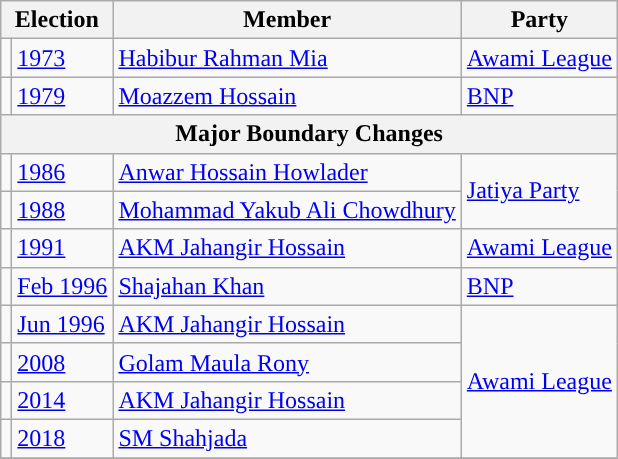<table class="wikitable">
<tr>
<th colspan="2">Election</th>
<th>Member</th>
<th>Party</th>
</tr>
<tr>
<td style="background-color:"></td>
<td><a href='#'>1973</a></td>
<td><a href='#'>Habibur Rahman Mia</a></td>
<td><a href='#'>Awami League</a></td>
</tr>
<tr>
<td style="background-color:"></td>
<td><a href='#'>1979</a></td>
<td><a href='#'>Moazzem Hossain</a></td>
<td><a href='#'>BNP</a></td>
</tr>
<tr>
<th colspan="4">Major Boundary Changes</th>
</tr>
<tr>
<td style="background-color:"></td>
<td><a href='#'>1986</a></td>
<td><a href='#'>Anwar Hossain Howlader</a></td>
<td rowspan="2"><a href='#'>Jatiya Party</a></td>
</tr>
<tr>
<td style="background-color:"></td>
<td><a href='#'>1988</a></td>
<td><a href='#'>Mohammad Yakub Ali Chowdhury</a></td>
</tr>
<tr>
<td style="background-color:"></td>
<td><a href='#'>1991</a></td>
<td><a href='#'>AKM Jahangir Hossain</a></td>
<td><a href='#'>Awami League</a></td>
</tr>
<tr>
<td style="background-color:"></td>
<td><a href='#'>Feb 1996</a></td>
<td><a href='#'>Shajahan Khan</a></td>
<td><a href='#'>BNP</a></td>
</tr>
<tr>
<td style="background-color:"></td>
<td><a href='#'>Jun 1996</a></td>
<td><a href='#'>AKM Jahangir Hossain</a></td>
<td rowspan="4"><a href='#'>Awami League</a></td>
</tr>
<tr>
<td style="background-color:"></td>
<td><a href='#'>2008</a></td>
<td><a href='#'>Golam Maula Rony</a></td>
</tr>
<tr>
<td style="background-color:"></td>
<td><a href='#'>2014</a></td>
<td><a href='#'>AKM Jahangir Hossain</a></td>
</tr>
<tr>
<td style="background-color:"></td>
<td><a href='#'>2018</a></td>
<td><a href='#'>SM Shahjada</a></td>
</tr>
<tr>
</tr>
</table>
